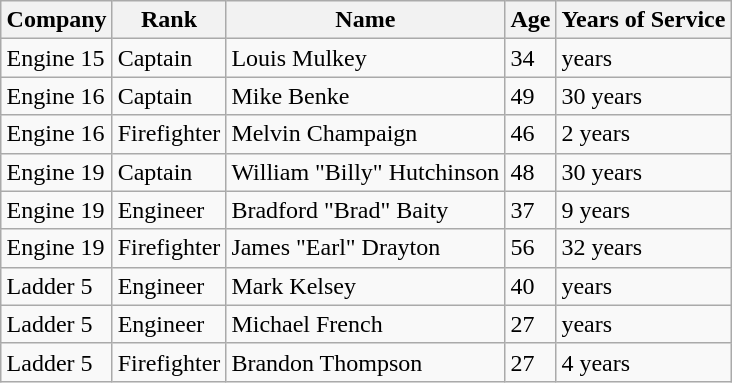<table class="wikitable" style="margin: 1em auto;">
<tr>
<th>Company</th>
<th>Rank</th>
<th>Name</th>
<th>Age</th>
<th>Years of Service</th>
</tr>
<tr>
<td>Engine 15</td>
<td>Captain</td>
<td>Louis Mulkey</td>
<td>34</td>
<td> years</td>
</tr>
<tr>
<td>Engine 16</td>
<td>Captain</td>
<td>Mike Benke</td>
<td>49</td>
<td>30 years</td>
</tr>
<tr>
<td>Engine 16</td>
<td>Firefighter</td>
<td>Melvin Champaign</td>
<td>46</td>
<td>2 years</td>
</tr>
<tr>
<td>Engine 19</td>
<td>Captain</td>
<td>William "Billy" Hutchinson</td>
<td>48</td>
<td>30 years</td>
</tr>
<tr>
<td>Engine 19</td>
<td>Engineer</td>
<td>Bradford "Brad" Baity</td>
<td>37</td>
<td>9 years</td>
</tr>
<tr>
<td>Engine 19</td>
<td>Firefighter</td>
<td>James "Earl" Drayton</td>
<td>56</td>
<td>32 years</td>
</tr>
<tr>
<td>Ladder 5</td>
<td>Engineer</td>
<td>Mark Kelsey</td>
<td>40</td>
<td> years</td>
</tr>
<tr>
<td>Ladder 5</td>
<td>Engineer</td>
<td>Michael French</td>
<td>27</td>
<td> years</td>
</tr>
<tr>
<td>Ladder 5</td>
<td>Firefighter</td>
<td>Brandon Thompson</td>
<td>27</td>
<td>4 years</td>
</tr>
</table>
